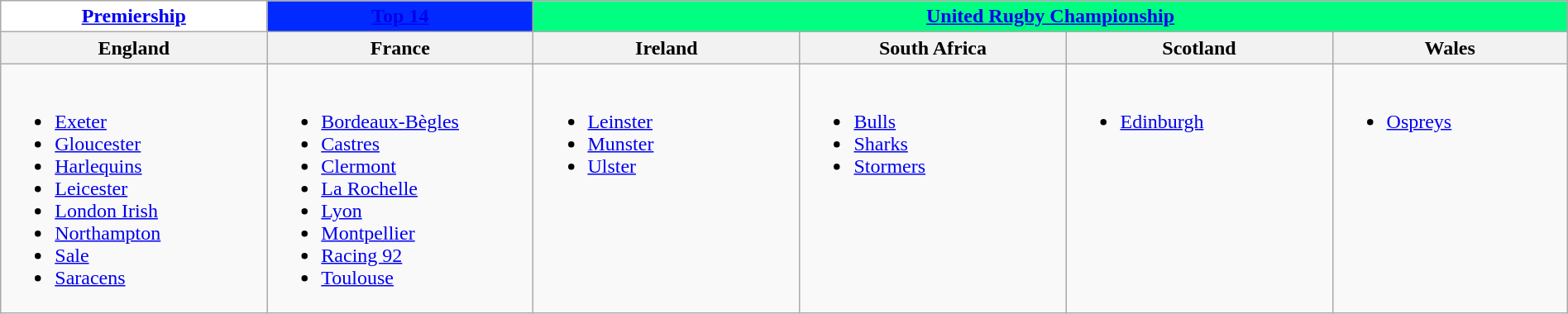<table class="wikitable" style="width:100%;">
<tr>
<th style="background: #FFFFFF; color:red; text-align:center;"><a href='#'>Premiership</a></th>
<th style="background: #002AFF; color:white; text-align:center;"><a href='#'><span>Top 14</span></a></th>
<th colspan="4" style="background: #00FF80;"><a href='#'>United Rugby Championship</a></th>
</tr>
<tr>
<th width=17%> England</th>
<th width=17%> France</th>
<th width=17%> Ireland</th>
<th width=17%> South Africa</th>
<th width=17%> Scotland</th>
<th width=17%> Wales</th>
</tr>
<tr valign=top>
<td><br><ul><li><a href='#'>Exeter</a></li><li><a href='#'>Gloucester</a></li><li><a href='#'>Harlequins</a></li><li><a href='#'>Leicester</a></li><li><a href='#'>London Irish</a></li><li><a href='#'>Northampton</a></li><li><a href='#'>Sale</a></li><li><a href='#'>Saracens</a></li></ul></td>
<td><br><ul><li><a href='#'>Bordeaux-Bègles</a></li><li><a href='#'>Castres</a></li><li><a href='#'>Clermont</a></li><li><a href='#'>La Rochelle</a></li><li><a href='#'>Lyon</a></li><li><a href='#'>Montpellier</a></li><li><a href='#'>Racing 92</a></li><li><a href='#'>Toulouse</a></li></ul></td>
<td><br><ul><li><a href='#'>Leinster</a></li><li><a href='#'>Munster</a></li><li><a href='#'>Ulster</a></li></ul></td>
<td><br><ul><li><a href='#'>Bulls</a></li><li><a href='#'>Sharks</a></li><li><a href='#'>Stormers</a></li></ul></td>
<td><br><ul><li><a href='#'>Edinburgh</a></li></ul></td>
<td><br><ul><li><a href='#'>Ospreys</a></li></ul></td>
</tr>
</table>
